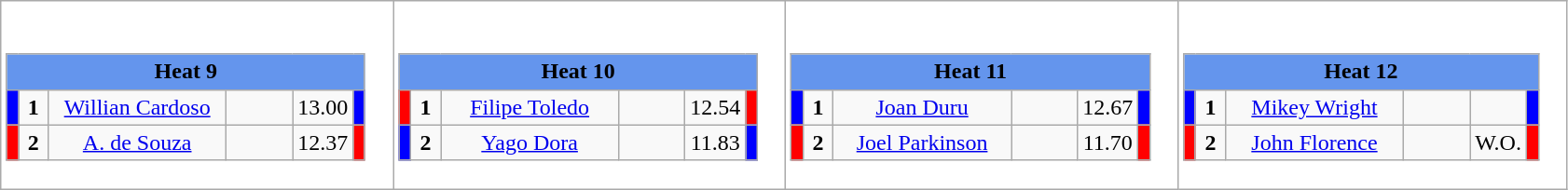<table class="wikitable" style="background:#fff;">
<tr>
<td><div><br><table class="wikitable">
<tr>
<td colspan="6"  style="text-align:center; background:#6495ed;"><strong>Heat 9</strong></td>
</tr>
<tr>
<td style="width:01px; background: #00f;"></td>
<td style="width:14px; text-align:center;"><strong>1</strong></td>
<td style="width:120px; text-align:center;"><a href='#'>Willian Cardoso</a></td>
<td style="width:40px; text-align:center;"></td>
<td style="width:20px; text-align:center;">13.00</td>
<td style="width:01px; background: #00f;"></td>
</tr>
<tr>
<td style="width:01px; background: #f00;"></td>
<td style="width:14px; text-align:center;"><strong>2</strong></td>
<td style="width:120px; text-align:center;"><a href='#'>A. de Souza</a></td>
<td style="width:40px; text-align:center;"></td>
<td style="width:20px; text-align:center;">12.37</td>
<td style="width:01px; background: #f00;"></td>
</tr>
</table>
</div></td>
<td><div><br><table class="wikitable">
<tr>
<td colspan="6"  style="text-align:center; background:#6495ed;"><strong>Heat 10</strong></td>
</tr>
<tr>
<td style="width:01px; background: #f00;"></td>
<td style="width:14px; text-align:center;"><strong>1</strong></td>
<td style="width:120px; text-align:center;"><a href='#'>Filipe Toledo</a></td>
<td style="width:40px; text-align:center;"></td>
<td style="width:20px; text-align:center;">12.54</td>
<td style="width:01px; background: #f00;"></td>
</tr>
<tr>
<td style="width:01px; background: #00f;"></td>
<td style="width:14px; text-align:center;"><strong>2</strong></td>
<td style="width:120px; text-align:center;"><a href='#'>Yago Dora</a></td>
<td style="width:40px; text-align:center;"></td>
<td style="width:20px; text-align:center;">11.83</td>
<td style="width:01px; background: #00f;"></td>
</tr>
</table>
</div></td>
<td><div><br><table class="wikitable">
<tr>
<td colspan="6"  style="text-align:center; background:#6495ed;"><strong>Heat 11</strong></td>
</tr>
<tr>
<td style="width:01px; background: #00f;"></td>
<td style="width:14px; text-align:center;"><strong>1</strong></td>
<td style="width:120px; text-align:center;"><a href='#'>Joan Duru</a></td>
<td style="width:40px; text-align:center;"></td>
<td style="width:20px; text-align:center;">12.67</td>
<td style="width:01px; background: #00f;"></td>
</tr>
<tr>
<td style="width:01px; background: #f00;"></td>
<td style="width:14px; text-align:center;"><strong>2</strong></td>
<td style="width:120px; text-align:center;"><a href='#'>Joel Parkinson</a></td>
<td style="width:40px; text-align:center;"></td>
<td style="width:20px; text-align:center;">11.70</td>
<td style="width:01px; background: #f00;"></td>
</tr>
</table>
</div></td>
<td><div><br><table class="wikitable">
<tr>
<td colspan="6"  style="text-align:center; background:#6495ed;"><strong>Heat 12</strong></td>
</tr>
<tr>
<td style="width:01px; background: #00f;"></td>
<td style="width:14px; text-align:center;"><strong>1</strong></td>
<td style="width:120px; text-align:center;"><a href='#'>Mikey Wright</a></td>
<td style="width:40px; text-align:center;"></td>
<td style="width:20px; text-align:center;"></td>
<td style="width:01px; background: #00f;"></td>
</tr>
<tr>
<td style="width:01px; background: #f00;"></td>
<td style="width:14px; text-align:center;"><strong>2</strong></td>
<td style="width:120px; text-align:center;"><a href='#'>John Florence</a></td>
<td style="width:40px; text-align:center;"></td>
<td style="width:20px; text-align:center;">W.O.</td>
<td style="width:01px; background: #f00;"></td>
</tr>
</table>
</div></td>
</tr>
</table>
